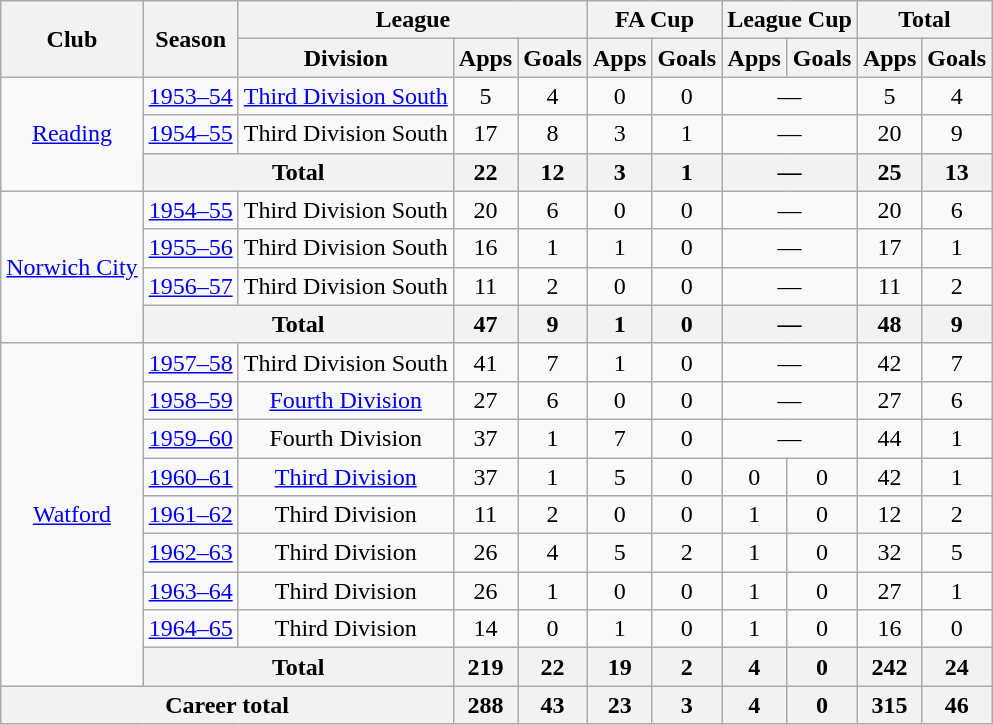<table class="wikitable" style="text-align:center">
<tr>
<th rowspan="2">Club</th>
<th rowspan="2">Season</th>
<th colspan="3">League</th>
<th colspan="2">FA Cup</th>
<th colspan="2">League Cup</th>
<th colspan="2">Total</th>
</tr>
<tr>
<th>Division</th>
<th>Apps</th>
<th>Goals</th>
<th>Apps</th>
<th>Goals</th>
<th>Apps</th>
<th>Goals</th>
<th>Apps</th>
<th>Goals</th>
</tr>
<tr>
<td rowspan="3"><a href='#'>Reading</a></td>
<td><a href='#'>1953–54</a></td>
<td><a href='#'>Third Division South</a></td>
<td>5</td>
<td>4</td>
<td>0</td>
<td>0</td>
<td colspan="2">—</td>
<td>5</td>
<td>4</td>
</tr>
<tr>
<td><a href='#'>1954–55</a></td>
<td>Third Division South</td>
<td>17</td>
<td>8</td>
<td>3</td>
<td>1</td>
<td colspan="2">—</td>
<td>20</td>
<td>9</td>
</tr>
<tr>
<th colspan="2">Total</th>
<th>22</th>
<th>12</th>
<th>3</th>
<th>1</th>
<th colspan="2">—</th>
<th>25</th>
<th>13</th>
</tr>
<tr>
<td rowspan="4"><a href='#'>Norwich City</a></td>
<td><a href='#'>1954–55</a></td>
<td>Third Division South</td>
<td>20</td>
<td>6</td>
<td>0</td>
<td>0</td>
<td colspan="2">—</td>
<td>20</td>
<td>6</td>
</tr>
<tr>
<td><a href='#'>1955–56</a></td>
<td>Third Division South</td>
<td>16</td>
<td>1</td>
<td>1</td>
<td>0</td>
<td colspan="2">—</td>
<td>17</td>
<td>1</td>
</tr>
<tr>
<td><a href='#'>1956–57</a></td>
<td>Third Division South</td>
<td>11</td>
<td>2</td>
<td>0</td>
<td>0</td>
<td colspan="2">—</td>
<td>11</td>
<td>2</td>
</tr>
<tr>
<th colspan="2">Total</th>
<th>47</th>
<th>9</th>
<th>1</th>
<th>0</th>
<th colspan="2">—</th>
<th>48</th>
<th>9</th>
</tr>
<tr>
<td rowspan="9"><a href='#'>Watford</a></td>
<td><a href='#'>1957–58</a></td>
<td>Third Division South</td>
<td>41</td>
<td>7</td>
<td>1</td>
<td>0</td>
<td colspan="2">—</td>
<td>42</td>
<td>7</td>
</tr>
<tr>
<td><a href='#'>1958–59</a></td>
<td><a href='#'>Fourth Division</a></td>
<td>27</td>
<td>6</td>
<td>0</td>
<td>0</td>
<td colspan="2">—</td>
<td>27</td>
<td>6</td>
</tr>
<tr>
<td><a href='#'>1959–60</a></td>
<td>Fourth Division</td>
<td>37</td>
<td>1</td>
<td>7</td>
<td>0</td>
<td colspan="2">—</td>
<td>44</td>
<td>1</td>
</tr>
<tr>
<td><a href='#'>1960–61</a></td>
<td><a href='#'>Third Division</a></td>
<td>37</td>
<td>1</td>
<td>5</td>
<td>0</td>
<td>0</td>
<td>0</td>
<td>42</td>
<td>1</td>
</tr>
<tr>
<td><a href='#'>1961–62</a></td>
<td>Third Division</td>
<td>11</td>
<td>2</td>
<td>0</td>
<td>0</td>
<td>1</td>
<td>0</td>
<td>12</td>
<td>2</td>
</tr>
<tr>
<td><a href='#'>1962–63</a></td>
<td>Third Division</td>
<td>26</td>
<td>4</td>
<td>5</td>
<td>2</td>
<td>1</td>
<td>0</td>
<td>32</td>
<td>5</td>
</tr>
<tr>
<td><a href='#'>1963–64</a></td>
<td>Third Division</td>
<td>26</td>
<td>1</td>
<td>0</td>
<td>0</td>
<td>1</td>
<td>0</td>
<td>27</td>
<td>1</td>
</tr>
<tr>
<td><a href='#'>1964–65</a></td>
<td>Third Division</td>
<td>14</td>
<td>0</td>
<td>1</td>
<td>0</td>
<td>1</td>
<td>0</td>
<td>16</td>
<td>0</td>
</tr>
<tr>
<th colspan="2">Total</th>
<th>219</th>
<th>22</th>
<th>19</th>
<th>2</th>
<th>4</th>
<th>0</th>
<th>242</th>
<th>24</th>
</tr>
<tr>
<th colspan="3">Career total</th>
<th>288</th>
<th>43</th>
<th>23</th>
<th>3</th>
<th>4</th>
<th>0</th>
<th>315</th>
<th>46</th>
</tr>
</table>
